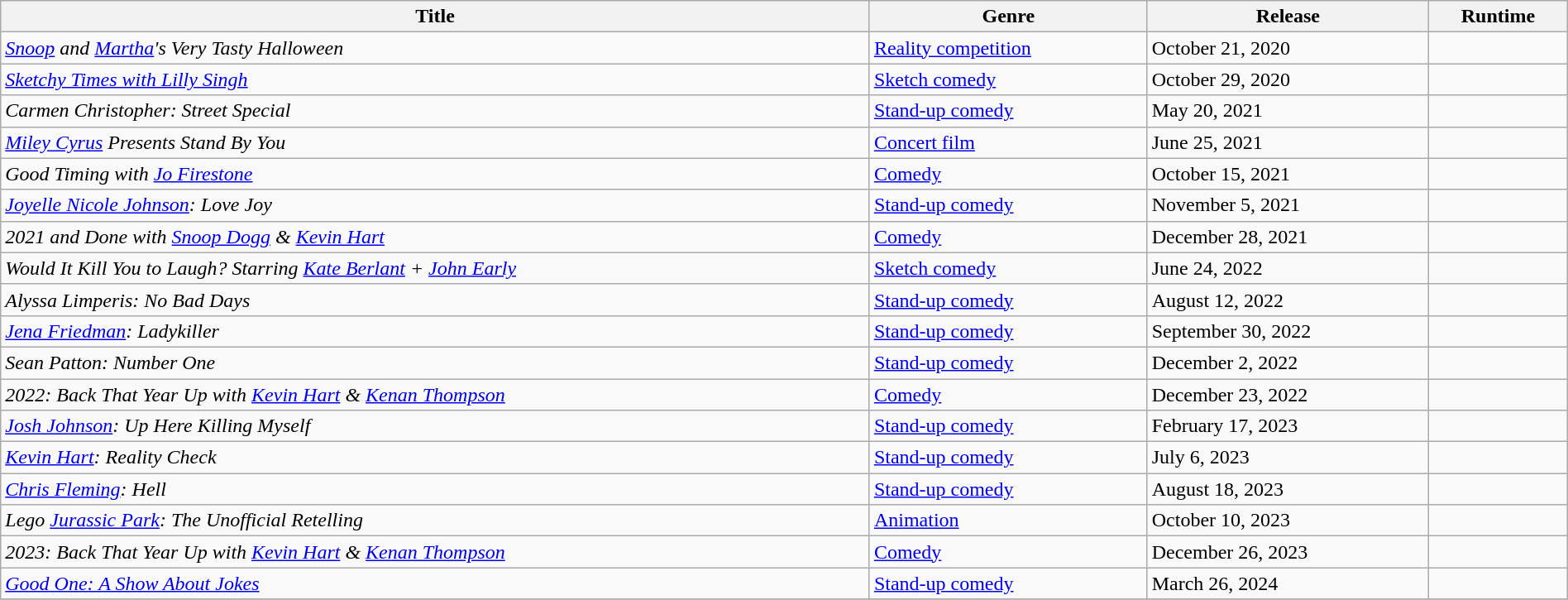<table class="wikitable sortable" style="width:100%;">
<tr>
<th>Title</th>
<th>Genre</th>
<th>Release</th>
<th>Runtime</th>
</tr>
<tr>
<td><em><a href='#'>Snoop</a> and <a href='#'>Martha</a>'s Very Tasty Halloween</em></td>
<td><a href='#'>Reality competition</a></td>
<td>October 21, 2020</td>
<td></td>
</tr>
<tr>
<td><em><a href='#'>Sketchy Times with Lilly Singh</a></em></td>
<td><a href='#'>Sketch comedy</a></td>
<td>October 29, 2020</td>
<td></td>
</tr>
<tr>
<td><em>Carmen Christopher: Street Special</em></td>
<td><a href='#'>Stand-up comedy</a></td>
<td>May 20, 2021</td>
<td></td>
</tr>
<tr>
<td><em><a href='#'>Miley Cyrus</a> Presents Stand By You</em></td>
<td><a href='#'>Concert film</a></td>
<td>June 25, 2021</td>
<td></td>
</tr>
<tr>
<td><em>Good Timing with <a href='#'>Jo Firestone</a></em></td>
<td><a href='#'>Comedy</a></td>
<td>October 15, 2021</td>
<td></td>
</tr>
<tr>
<td><em><a href='#'>Joyelle Nicole Johnson</a>: Love Joy</em></td>
<td><a href='#'>Stand-up comedy</a></td>
<td>November 5, 2021</td>
<td></td>
</tr>
<tr>
<td><em>2021 and Done with <a href='#'>Snoop Dogg</a> & <a href='#'>Kevin Hart</a></em></td>
<td><a href='#'>Comedy</a></td>
<td>December 28, 2021</td>
<td></td>
</tr>
<tr>
<td><em>Would It Kill You to Laugh? Starring <a href='#'>Kate Berlant</a> + <a href='#'>John Early</a></em></td>
<td><a href='#'>Sketch comedy</a></td>
<td>June 24, 2022</td>
<td></td>
</tr>
<tr>
<td><em>Alyssa Limperis: No Bad Days</em></td>
<td><a href='#'>Stand-up comedy</a></td>
<td>August 12, 2022</td>
<td></td>
</tr>
<tr>
<td><em><a href='#'>Jena Friedman</a>: Ladykiller</em></td>
<td><a href='#'>Stand-up comedy</a></td>
<td>September 30, 2022</td>
<td></td>
</tr>
<tr>
<td><em>Sean Patton: Number One</em></td>
<td><a href='#'>Stand-up comedy</a></td>
<td>December 2, 2022</td>
<td></td>
</tr>
<tr>
<td><em>2022: Back That Year Up with <a href='#'>Kevin Hart</a> & <a href='#'>Kenan Thompson</a></em></td>
<td><a href='#'>Comedy</a></td>
<td>December 23, 2022</td>
<td></td>
</tr>
<tr>
<td><em><a href='#'>Josh Johnson</a>: Up Here Killing Myself</em></td>
<td><a href='#'>Stand-up comedy</a></td>
<td>February 17, 2023</td>
<td></td>
</tr>
<tr>
<td><em><a href='#'>Kevin Hart</a>: Reality Check</em></td>
<td><a href='#'>Stand-up comedy</a></td>
<td>July 6, 2023</td>
<td></td>
</tr>
<tr>
<td><em><a href='#'>Chris Fleming</a>: Hell</em></td>
<td><a href='#'>Stand-up comedy</a></td>
<td>August 18, 2023</td>
<td></td>
</tr>
<tr>
<td><em>Lego <a href='#'>Jurassic Park</a>: The Unofficial Retelling</em></td>
<td><a href='#'>Animation</a></td>
<td>October 10, 2023</td>
<td></td>
</tr>
<tr>
<td><em>2023: Back That Year Up with <a href='#'>Kevin Hart</a> & <a href='#'>Kenan Thompson</a></em></td>
<td><a href='#'>Comedy</a></td>
<td>December 26, 2023</td>
<td></td>
</tr>
<tr>
<td><em><a href='#'>Good One: A Show About Jokes</a></em></td>
<td><a href='#'>Stand-up comedy</a></td>
<td>March 26, 2024</td>
<td></td>
</tr>
<tr>
</tr>
</table>
